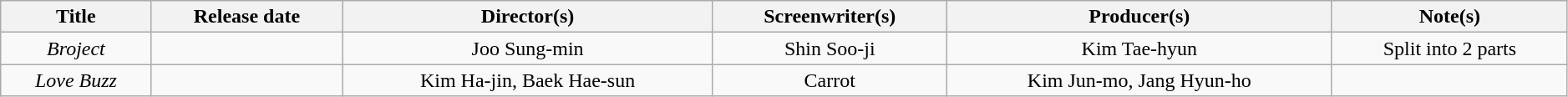<table class="wikitable" style="text-align: center" width=99%>
<tr>
<th scope="col">Title</th>
<th scope="col">Release date</th>
<th scope="col">Director(s)</th>
<th scope="col">Screenwriter(s)</th>
<th scope="col">Producer(s)</th>
<th scope="col">Note(s)</th>
</tr>
<tr>
<td><em>Broject</em></td>
<td></td>
<td>Joo Sung-min</td>
<td>Shin Soo-ji</td>
<td>Kim Tae-hyun</td>
<td>Split into 2 parts</td>
</tr>
<tr>
<td><em>Love Buzz</em></td>
<td></td>
<td>Kim Ha-jin, Baek Hae-sun</td>
<td>Carrot</td>
<td>Kim Jun-mo, Jang Hyun-ho</td>
<td></td>
</tr>
</table>
